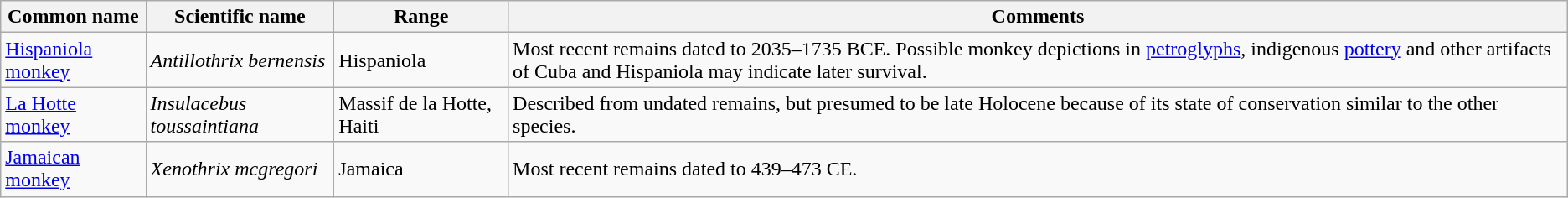<table class="wikitable">
<tr>
<th>Common name</th>
<th>Scientific name</th>
<th>Range</th>
<th class="unsortable">Comments</th>
</tr>
<tr>
<td><a href='#'>Hispaniola monkey</a></td>
<td><em>Antillothrix bernensis</em></td>
<td>Hispaniola</td>
<td>Most recent remains dated to 2035–1735 BCE. Possible monkey depictions in <a href='#'>petroglyphs</a>, indigenous <a href='#'>pottery</a> and other artifacts of Cuba and Hispaniola may indicate later survival.</td>
</tr>
<tr>
<td><a href='#'>La Hotte monkey</a></td>
<td><em>Insulacebus toussaintiana</em></td>
<td>Massif de la Hotte, Haiti</td>
<td>Described from undated remains, but presumed to be late Holocene because of its state of conservation similar to the other species.</td>
</tr>
<tr>
<td><a href='#'>Jamaican monkey</a></td>
<td><em>Xenothrix mcgregori</em></td>
<td>Jamaica</td>
<td>Most recent remains dated to 439–473 CE.</td>
</tr>
</table>
